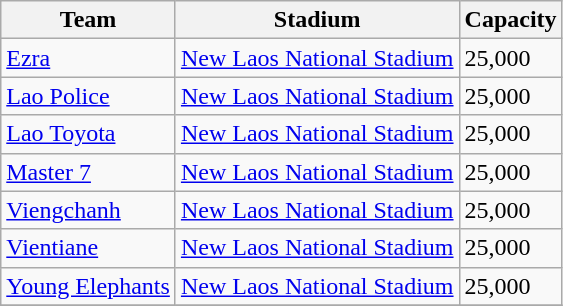<table class="wikitable sortable">
<tr>
<th>Team</th>
<th>Stadium</th>
<th>Capacity</th>
</tr>
<tr>
<td><a href='#'>Ezra</a></td>
<td><a href='#'>New Laos National Stadium</a></td>
<td>25,000</td>
</tr>
<tr>
<td><a href='#'>Lao Police</a></td>
<td><a href='#'>New Laos National Stadium</a></td>
<td>25,000</td>
</tr>
<tr>
<td><a href='#'>Lao Toyota</a></td>
<td><a href='#'>New Laos National Stadium</a></td>
<td>25,000</td>
</tr>
<tr>
<td><a href='#'>Master 7</a></td>
<td><a href='#'>New Laos National Stadium</a></td>
<td>25,000</td>
</tr>
<tr>
<td><a href='#'>Viengchanh</a></td>
<td><a href='#'>New Laos National Stadium</a></td>
<td>25,000</td>
</tr>
<tr>
<td><a href='#'>Vientiane</a></td>
<td><a href='#'>New Laos National Stadium</a></td>
<td>25,000</td>
</tr>
<tr>
<td><a href='#'>Young Elephants</a></td>
<td><a href='#'>New Laos National Stadium</a></td>
<td>25,000</td>
</tr>
<tr>
</tr>
</table>
